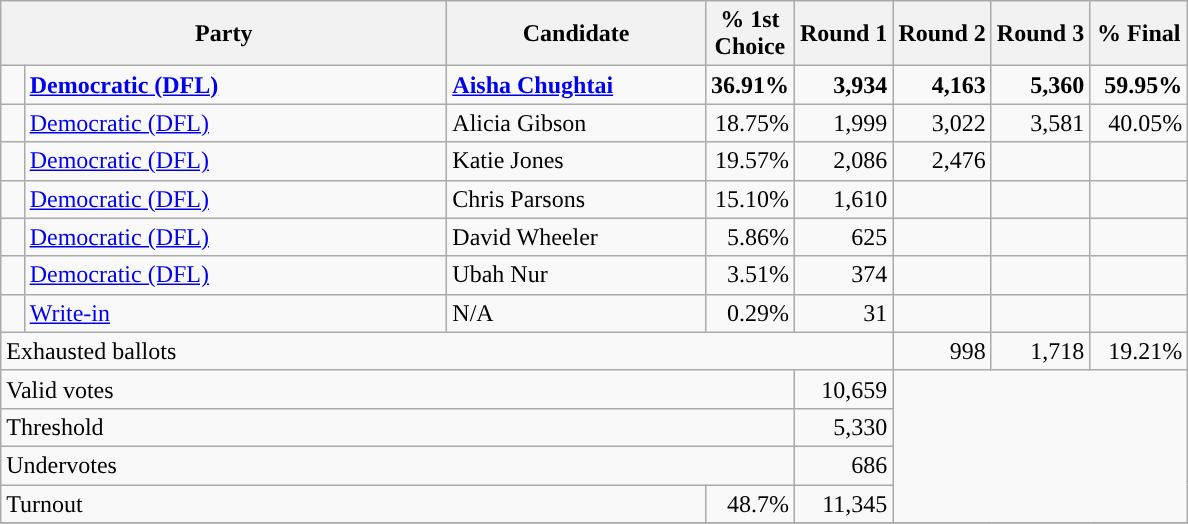<table class="wikitable">
<tr>
<th colspan="2" style="width:290px">Party</th>
<th style="width:165px">Candidate</th>
<th>% 1st<br>Choice</th>
<th>Round 1</th>
<th>Round 2</th>
<th>Round 3</th>
<th style="width:58px;">% Final</th>
</tr>
<tr>
<td style="background-color:"></td>
<td><strong><a href='#'>Democratic (DFL)</a></strong></td>
<td><strong><a href='#'>Aisha Chughtai</a></strong></td>
<td align="right"><strong>36.91%</strong></td>
<td align="right"><strong>3,934</strong></td>
<td align="right"><strong>4,163</strong></td>
<td align="right"><strong>5,360</strong></td>
<td align="right"><strong>59.95%</strong></td>
</tr>
<tr>
<td style="background-color:"></td>
<td><a href='#'>Democratic (DFL)</a></td>
<td>Alicia Gibson</td>
<td align="right">18.75%</td>
<td align="right">1,999</td>
<td align="right">3,022</td>
<td align="right">3,581</td>
<td align="right">40.05%</td>
</tr>
<tr>
<td style="background-color:"></td>
<td><a href='#'>Democratic (DFL)</a></td>
<td>Katie Jones</td>
<td align="right">19.57%</td>
<td align="right">2,086</td>
<td align="right">2,476</td>
<td></td>
<td></td>
</tr>
<tr>
<td style="background-color:"></td>
<td><a href='#'>Democratic (DFL)</a></td>
<td>Chris Parsons</td>
<td align="right">15.10%</td>
<td align="right">1,610</td>
<td></td>
<td></td>
<td></td>
</tr>
<tr>
<td style="background-color:"></td>
<td><a href='#'>Democratic (DFL)</a></td>
<td>David Wheeler</td>
<td align="right">5.86%</td>
<td align="right">625</td>
<td></td>
<td></td>
<td></td>
</tr>
<tr>
<td style="background-color:"></td>
<td><a href='#'>Democratic (DFL)</a></td>
<td>Ubah Nur</td>
<td align="right">3.51%</td>
<td align="right">374</td>
<td></td>
<td></td>
<td></td>
</tr>
<tr>
<td style="background-color:"></td>
<td><a href='#'>Write-in</a></td>
<td>N/A</td>
<td align="right">0.29%</td>
<td align="right">31</td>
<td></td>
<td></td>
<td></td>
</tr>
<tr>
<td colspan="5">Exhausted ballots</td>
<td align="right">998</td>
<td align="right">1,718</td>
<td align="right">19.21%</td>
</tr>
<tr>
<td colspan="4">Valid votes</td>
<td align="right">10,659</td>
<td colspan="3" rowspan="4"></td>
</tr>
<tr>
<td colspan="4">Threshold</td>
<td align="right">5,330</td>
</tr>
<tr>
<td colspan="4">Undervotes</td>
<td align="right">686</td>
</tr>
<tr>
<td colspan="3">Turnout</td>
<td align="right">48.7%</td>
<td align="right">11,345</td>
</tr>
<tr>
</tr>
</table>
